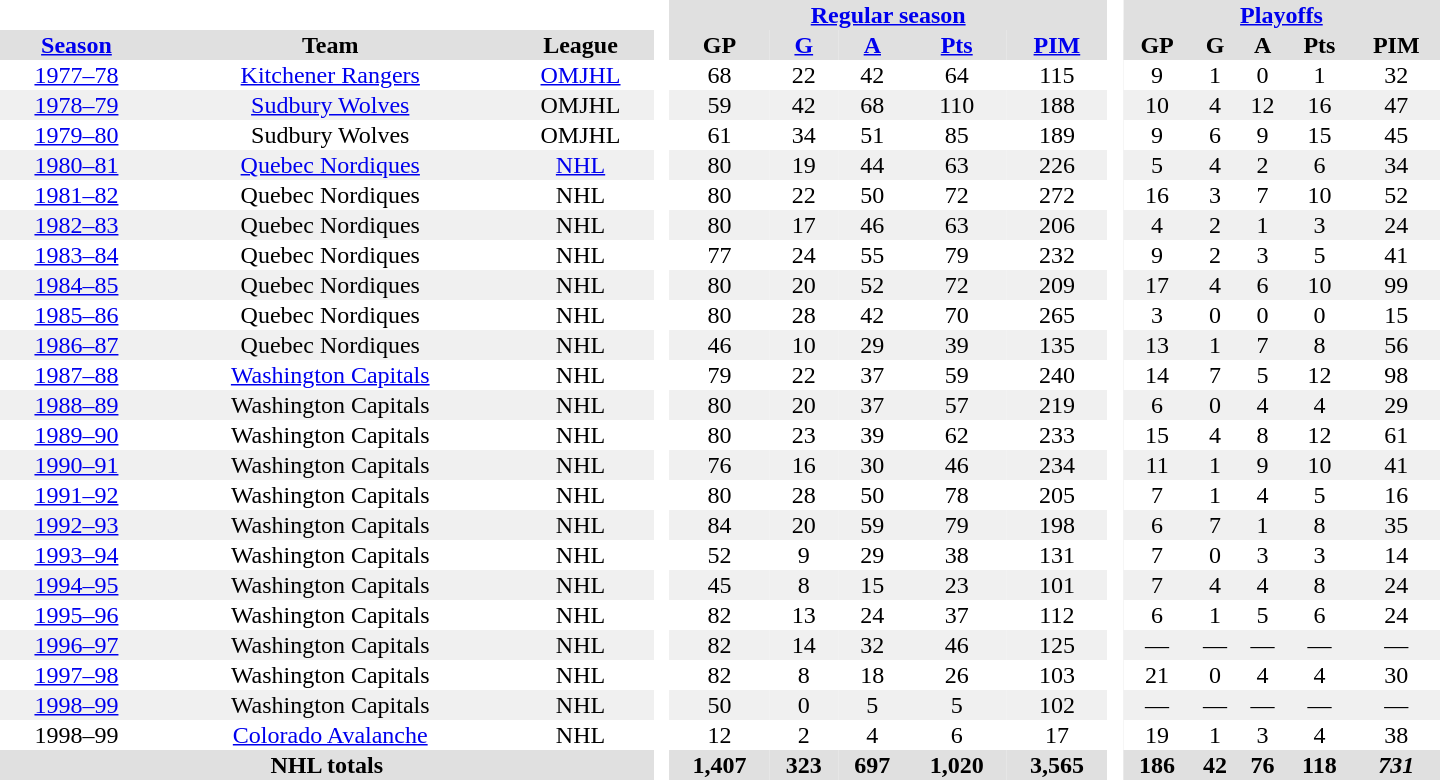<table border="0" cellpadding="1" cellspacing="0" ID="Table3" style="text-align:center; width:60em">
<tr bgcolor="#e0e0e0">
<th colspan="3" bgcolor="#ffffff"> </th>
<th rowspan="99" bgcolor="#ffffff"> </th>
<th colspan="5"><a href='#'>Regular season</a></th>
<th rowspan="99" bgcolor="#ffffff"> </th>
<th colspan="5"><a href='#'>Playoffs</a></th>
</tr>
<tr bgcolor="#e0e0e0">
<th><a href='#'>Season</a></th>
<th>Team</th>
<th>League</th>
<th>GP</th>
<th><a href='#'>G</a></th>
<th><a href='#'>A</a></th>
<th><a href='#'>Pts</a></th>
<th><a href='#'>PIM</a></th>
<th>GP</th>
<th>G</th>
<th>A</th>
<th>Pts</th>
<th>PIM</th>
</tr>
<tr ALIGN="center">
<td ALIGN="center"><a href='#'>1977–78</a></td>
<td ALIGN="center"><a href='#'>Kitchener Rangers</a></td>
<td ALIGN="center"><a href='#'>OMJHL</a></td>
<td ALIGN="center">68</td>
<td ALIGN="center">22</td>
<td ALIGN="center">42</td>
<td ALIGN="center">64</td>
<td ALIGN="center">115</td>
<td ALIGN="center">9</td>
<td ALIGN="center">1</td>
<td ALIGN="center">0</td>
<td ALIGN="center">1</td>
<td ALIGN="center">32</td>
</tr>
<tr ALIGN="center" bgcolor="#f0f0f0">
<td ALIGN="center"><a href='#'>1978–79</a></td>
<td ALIGN="center"><a href='#'>Sudbury Wolves</a></td>
<td ALIGN="center">OMJHL</td>
<td ALIGN="center">59</td>
<td ALIGN="center">42</td>
<td ALIGN="center">68</td>
<td ALIGN="center">110</td>
<td ALIGN="center">188</td>
<td ALIGN="center">10</td>
<td ALIGN="center">4</td>
<td ALIGN="center">12</td>
<td ALIGN="center">16</td>
<td ALIGN="center">47</td>
</tr>
<tr ALIGN="center">
<td ALIGN="center"><a href='#'>1979–80</a></td>
<td ALIGN="center">Sudbury Wolves</td>
<td ALIGN="center">OMJHL</td>
<td ALIGN="center">61</td>
<td ALIGN="center">34</td>
<td ALIGN="center">51</td>
<td ALIGN="center">85</td>
<td ALIGN="center">189</td>
<td ALIGN="center">9</td>
<td ALIGN="center">6</td>
<td ALIGN="center">9</td>
<td ALIGN="center">15</td>
<td ALIGN="center">45</td>
</tr>
<tr ALIGN="center" bgcolor="#f0f0f0">
<td ALIGN="center"><a href='#'>1980–81</a></td>
<td ALIGN="center"><a href='#'>Quebec Nordiques</a></td>
<td ALIGN="center"><a href='#'>NHL</a></td>
<td ALIGN="center">80</td>
<td ALIGN="center">19</td>
<td ALIGN="center">44</td>
<td ALIGN="center">63</td>
<td ALIGN="center">226</td>
<td ALIGN="center">5</td>
<td ALIGN="center">4</td>
<td ALIGN="center">2</td>
<td ALIGN="center">6</td>
<td ALIGN="center">34</td>
</tr>
<tr ALIGN="center">
<td ALIGN="center"><a href='#'>1981–82</a></td>
<td ALIGN="center">Quebec Nordiques</td>
<td ALIGN="center">NHL</td>
<td ALIGN="center">80</td>
<td ALIGN="center">22</td>
<td ALIGN="center">50</td>
<td ALIGN="center">72</td>
<td ALIGN="center">272</td>
<td ALIGN="center">16</td>
<td ALIGN="center">3</td>
<td ALIGN="center">7</td>
<td ALIGN="center">10</td>
<td ALIGN="center">52</td>
</tr>
<tr ALIGN="center" bgcolor="#f0f0f0">
<td ALIGN="center"><a href='#'>1982–83</a></td>
<td ALIGN="center">Quebec Nordiques</td>
<td ALIGN="center">NHL</td>
<td ALIGN="center">80</td>
<td ALIGN="center">17</td>
<td ALIGN="center">46</td>
<td ALIGN="center">63</td>
<td ALIGN="center">206</td>
<td ALIGN="center">4</td>
<td ALIGN="center">2</td>
<td ALIGN="center">1</td>
<td ALIGN="center">3</td>
<td ALIGN="center">24</td>
</tr>
<tr ALIGN="center">
<td ALIGN="center"><a href='#'>1983–84</a></td>
<td ALIGN="center">Quebec Nordiques</td>
<td ALIGN="center">NHL</td>
<td ALIGN="center">77</td>
<td ALIGN="center">24</td>
<td ALIGN="center">55</td>
<td ALIGN="center">79</td>
<td ALIGN="center">232</td>
<td ALIGN="center">9</td>
<td ALIGN="center">2</td>
<td ALIGN="center">3</td>
<td ALIGN="center">5</td>
<td ALIGN="center">41</td>
</tr>
<tr ALIGN="center" bgcolor="#f0f0f0">
<td ALIGN="center"><a href='#'>1984–85</a></td>
<td ALIGN="center">Quebec Nordiques</td>
<td ALIGN="center">NHL</td>
<td ALIGN="center">80</td>
<td ALIGN="center">20</td>
<td ALIGN="center">52</td>
<td ALIGN="center">72</td>
<td ALIGN="center">209</td>
<td ALIGN="center">17</td>
<td ALIGN="center">4</td>
<td ALIGN="center">6</td>
<td ALIGN="center">10</td>
<td ALIGN="center">99</td>
</tr>
<tr ALIGN="center">
<td ALIGN="center"><a href='#'>1985–86</a></td>
<td ALIGN="center">Quebec Nordiques</td>
<td ALIGN="center">NHL</td>
<td ALIGN="center">80</td>
<td ALIGN="center">28</td>
<td ALIGN="center">42</td>
<td ALIGN="center">70</td>
<td ALIGN="center">265</td>
<td ALIGN="center">3</td>
<td ALIGN="center">0</td>
<td ALIGN="center">0</td>
<td ALIGN="center">0</td>
<td ALIGN="center">15</td>
</tr>
<tr ALIGN="center" bgcolor="#f0f0f0">
<td ALIGN="center"><a href='#'>1986–87</a></td>
<td ALIGN="center">Quebec Nordiques</td>
<td ALIGN="center">NHL</td>
<td ALIGN="center">46</td>
<td ALIGN="center">10</td>
<td ALIGN="center">29</td>
<td ALIGN="center">39</td>
<td ALIGN="center">135</td>
<td ALIGN="center">13</td>
<td ALIGN="center">1</td>
<td ALIGN="center">7</td>
<td ALIGN="center">8</td>
<td ALIGN="center">56</td>
</tr>
<tr ALIGN="center">
<td ALIGN="center"><a href='#'>1987–88</a></td>
<td ALIGN="center"><a href='#'>Washington Capitals</a></td>
<td ALIGN="center">NHL</td>
<td ALIGN="center">79</td>
<td ALIGN="center">22</td>
<td ALIGN="center">37</td>
<td ALIGN="center">59</td>
<td ALIGN="center">240</td>
<td ALIGN="center">14</td>
<td ALIGN="center">7</td>
<td ALIGN="center">5</td>
<td ALIGN="center">12</td>
<td ALIGN="center">98</td>
</tr>
<tr ALIGN="center" bgcolor="#f0f0f0">
<td ALIGN="center"><a href='#'>1988–89</a></td>
<td ALIGN="center">Washington Capitals</td>
<td ALIGN="center">NHL</td>
<td ALIGN="center">80</td>
<td ALIGN="center">20</td>
<td ALIGN="center">37</td>
<td ALIGN="center">57</td>
<td ALIGN="center">219</td>
<td ALIGN="center">6</td>
<td ALIGN="center">0</td>
<td ALIGN="center">4</td>
<td ALIGN="center">4</td>
<td ALIGN="center">29</td>
</tr>
<tr ALIGN="center">
<td ALIGN="center"><a href='#'>1989–90</a></td>
<td ALIGN="center">Washington Capitals</td>
<td ALIGN="center">NHL</td>
<td ALIGN="center">80</td>
<td ALIGN="center">23</td>
<td ALIGN="center">39</td>
<td ALIGN="center">62</td>
<td ALIGN="center">233</td>
<td ALIGN="center">15</td>
<td ALIGN="center">4</td>
<td ALIGN="center">8</td>
<td ALIGN="center">12</td>
<td ALIGN="center">61</td>
</tr>
<tr ALIGN="center" bgcolor="#f0f0f0">
<td ALIGN="center"><a href='#'>1990–91</a></td>
<td ALIGN="center">Washington Capitals</td>
<td ALIGN="center">NHL</td>
<td ALIGN="center">76</td>
<td ALIGN="center">16</td>
<td ALIGN="center">30</td>
<td ALIGN="center">46</td>
<td ALIGN="center">234</td>
<td ALIGN="center">11</td>
<td ALIGN="center">1</td>
<td ALIGN="center">9</td>
<td ALIGN="center">10</td>
<td ALIGN="center">41</td>
</tr>
<tr ALIGN="center">
<td ALIGN="center"><a href='#'>1991–92</a></td>
<td ALIGN="center">Washington Capitals</td>
<td ALIGN="center">NHL</td>
<td ALIGN="center">80</td>
<td ALIGN="center">28</td>
<td ALIGN="center">50</td>
<td ALIGN="center">78</td>
<td ALIGN="center">205</td>
<td ALIGN="center">7</td>
<td ALIGN="center">1</td>
<td ALIGN="center">4</td>
<td ALIGN="center">5</td>
<td ALIGN="center">16</td>
</tr>
<tr ALIGN="center" bgcolor="#f0f0f0">
<td ALIGN="center"><a href='#'>1992–93</a></td>
<td ALIGN="center">Washington Capitals</td>
<td ALIGN="center">NHL</td>
<td ALIGN="center">84</td>
<td ALIGN="center">20</td>
<td ALIGN="center">59</td>
<td ALIGN="center">79</td>
<td ALIGN="center">198</td>
<td ALIGN="center">6</td>
<td ALIGN="center">7</td>
<td ALIGN="center">1</td>
<td ALIGN="center">8</td>
<td ALIGN="center">35</td>
</tr>
<tr ALIGN="center">
<td ALIGN="center"><a href='#'>1993–94</a></td>
<td ALIGN="center">Washington Capitals</td>
<td ALIGN="center">NHL</td>
<td ALIGN="center">52</td>
<td ALIGN="center">9</td>
<td ALIGN="center">29</td>
<td ALIGN="center">38</td>
<td ALIGN="center">131</td>
<td ALIGN="center">7</td>
<td ALIGN="center">0</td>
<td ALIGN="center">3</td>
<td ALIGN="center">3</td>
<td ALIGN="center">14</td>
</tr>
<tr ALIGN="center" bgcolor="#f0f0f0">
<td ALIGN="center"><a href='#'>1994–95</a></td>
<td ALIGN="center">Washington Capitals</td>
<td ALIGN="center">NHL</td>
<td ALIGN="center">45</td>
<td ALIGN="center">8</td>
<td ALIGN="center">15</td>
<td ALIGN="center">23</td>
<td ALIGN="center">101</td>
<td ALIGN="center">7</td>
<td ALIGN="center">4</td>
<td ALIGN="center">4</td>
<td ALIGN="center">8</td>
<td ALIGN="center">24</td>
</tr>
<tr ALIGN="center">
<td ALIGN="center"><a href='#'>1995–96</a></td>
<td ALIGN="center">Washington Capitals</td>
<td ALIGN="center">NHL</td>
<td ALIGN="center">82</td>
<td ALIGN="center">13</td>
<td ALIGN="center">24</td>
<td ALIGN="center">37</td>
<td ALIGN="center">112</td>
<td ALIGN="center">6</td>
<td ALIGN="center">1</td>
<td ALIGN="center">5</td>
<td ALIGN="center">6</td>
<td ALIGN="center">24</td>
</tr>
<tr ALIGN="center" bgcolor="#f0f0f0">
<td ALIGN="center"><a href='#'>1996–97</a></td>
<td ALIGN="center">Washington Capitals</td>
<td ALIGN="center">NHL</td>
<td ALIGN="center">82</td>
<td ALIGN="center">14</td>
<td ALIGN="center">32</td>
<td ALIGN="center">46</td>
<td ALIGN="center">125</td>
<td ALIGN="center">—</td>
<td ALIGN="center">—</td>
<td ALIGN="center">—</td>
<td ALIGN="center">—</td>
<td ALIGN="center">—</td>
</tr>
<tr ALIGN="center">
<td ALIGN="center"><a href='#'>1997–98</a></td>
<td ALIGN="center">Washington Capitals</td>
<td ALIGN="center">NHL</td>
<td ALIGN="center">82</td>
<td ALIGN="center">8</td>
<td ALIGN="center">18</td>
<td ALIGN="center">26</td>
<td ALIGN="center">103</td>
<td ALIGN="center">21</td>
<td ALIGN="center">0</td>
<td ALIGN="center">4</td>
<td ALIGN="center">4</td>
<td ALIGN="center">30</td>
</tr>
<tr ALIGN="center" bgcolor="#f0f0f0">
<td ALIGN="center"><a href='#'>1998–99</a></td>
<td ALIGN="center">Washington Capitals</td>
<td ALIGN="center">NHL</td>
<td ALIGN="center">50</td>
<td ALIGN="center">0</td>
<td ALIGN="center">5</td>
<td ALIGN="center">5</td>
<td ALIGN="center">102</td>
<td ALIGN="center">—</td>
<td ALIGN="center">—</td>
<td ALIGN="center">—</td>
<td ALIGN="center">—</td>
<td ALIGN="center">—</td>
</tr>
<tr ALIGN="center">
<td ALIGN="center">1998–99</td>
<td ALIGN="center"><a href='#'>Colorado Avalanche</a></td>
<td ALIGN="center">NHL</td>
<td ALIGN="center">12</td>
<td ALIGN="center">2</td>
<td ALIGN="center">4</td>
<td ALIGN="center">6</td>
<td ALIGN="center">17</td>
<td ALIGN="center">19</td>
<td ALIGN="center">1</td>
<td ALIGN="center">3</td>
<td ALIGN="center">4</td>
<td ALIGN="center">38</td>
</tr>
<tr ALIGN="center" bgcolor="#e0e0e0">
<th colspan="3">NHL totals</th>
<th ALIGN="center">1,407</th>
<th ALIGN="center">323</th>
<th ALIGN="center">697</th>
<th ALIGN="center">1,020</th>
<th ALIGN="center">3,565</th>
<th ALIGN="center">186</th>
<th ALIGN="center">42</th>
<th ALIGN="center">76</th>
<th ALIGN="center">118</th>
<th ALIGN="center"><em>731</em></th>
</tr>
</table>
